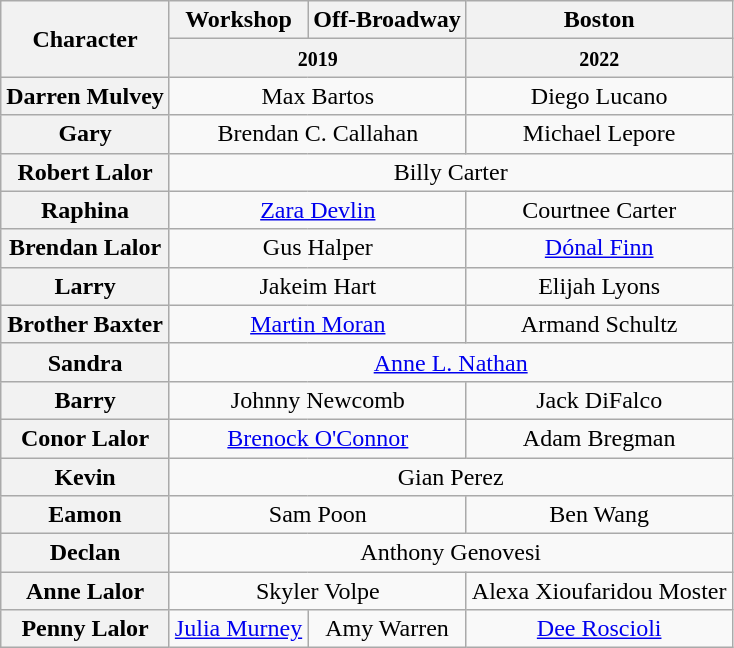<table class="wikitable" style="width:1000;">
<tr>
<th rowspan="2">Character</th>
<th>Workshop</th>
<th>Off-Broadway</th>
<th>Boston</th>
</tr>
<tr>
<th colspan="2"><small>2019</small></th>
<th><small>2022</small></th>
</tr>
<tr>
<th>Darren Mulvey</th>
<td colspan="2" align="center">Max Bartos</td>
<td align="center">Diego Lucano</td>
</tr>
<tr>
<th>Gary</th>
<td colspan="2" align="center">Brendan C. Callahan</td>
<td align="center">Michael Lepore</td>
</tr>
<tr>
<th>Robert Lalor</th>
<td colspan="3" align="center">Billy Carter</td>
</tr>
<tr>
<th>Raphina</th>
<td colspan="2" align="center"><a href='#'>Zara Devlin</a></td>
<td align="center">Courtnee Carter</td>
</tr>
<tr>
<th>Brendan Lalor</th>
<td colspan="2" align="center">Gus Halper</td>
<td align="center"><a href='#'>Dónal Finn</a></td>
</tr>
<tr>
<th>Larry</th>
<td colspan="2" align="center">Jakeim Hart</td>
<td align="center">Elijah Lyons</td>
</tr>
<tr>
<th>Brother Baxter</th>
<td colspan="2" align="center"><a href='#'>Martin Moran</a></td>
<td align="center">Armand Schultz</td>
</tr>
<tr>
<th>Sandra</th>
<td colspan="3" align="center"><a href='#'>Anne L. Nathan</a></td>
</tr>
<tr>
<th>Barry</th>
<td colspan="2" align="center">Johnny Newcomb</td>
<td align="center">Jack DiFalco</td>
</tr>
<tr>
<th>Conor Lalor</th>
<td colspan="2" align="center"><a href='#'>Brenock O'Connor</a></td>
<td align="center">Adam Bregman</td>
</tr>
<tr>
<th>Kevin</th>
<td colspan="3" align="center">Gian Perez</td>
</tr>
<tr>
<th>Eamon</th>
<td colspan="2" align="center">Sam Poon</td>
<td align="center">Ben Wang</td>
</tr>
<tr>
<th>Declan</th>
<td colspan="3" align="center">Anthony Genovesi</td>
</tr>
<tr>
<th>Anne Lalor</th>
<td colspan="2" align="center">Skyler Volpe</td>
<td align="center">Alexa Xioufaridou Moster</td>
</tr>
<tr>
<th>Penny Lalor</th>
<td align="center"><a href='#'>Julia Murney</a></td>
<td align="center">Amy Warren</td>
<td align="center"><a href='#'>Dee Roscioli</a></td>
</tr>
</table>
